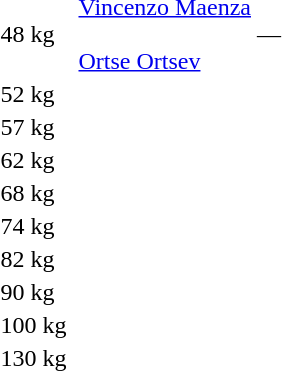<table>
<tr>
<td>48 kg</td>
<td></td>
<td><a href='#'>Vincenzo Maenza</a> <br> <br><a href='#'>Ortse Ortsev</a> <br> </td>
<td align=center>—</td>
</tr>
<tr>
<td>52 kg</td>
<td></td>
<td></td>
<td></td>
</tr>
<tr>
<td>57 kg</td>
<td></td>
<td></td>
<td></td>
</tr>
<tr>
<td>62 kg</td>
<td></td>
<td></td>
<td></td>
</tr>
<tr>
<td>68 kg</td>
<td></td>
<td></td>
<td></td>
</tr>
<tr>
<td>74 kg</td>
<td></td>
<td></td>
<td></td>
</tr>
<tr>
<td>82 kg</td>
<td></td>
<td></td>
<td></td>
</tr>
<tr>
<td>90 kg</td>
<td></td>
<td></td>
<td></td>
</tr>
<tr>
<td>100 kg</td>
<td></td>
<td></td>
<td></td>
</tr>
<tr>
<td>130 kg</td>
<td></td>
<td></td>
<td></td>
</tr>
</table>
